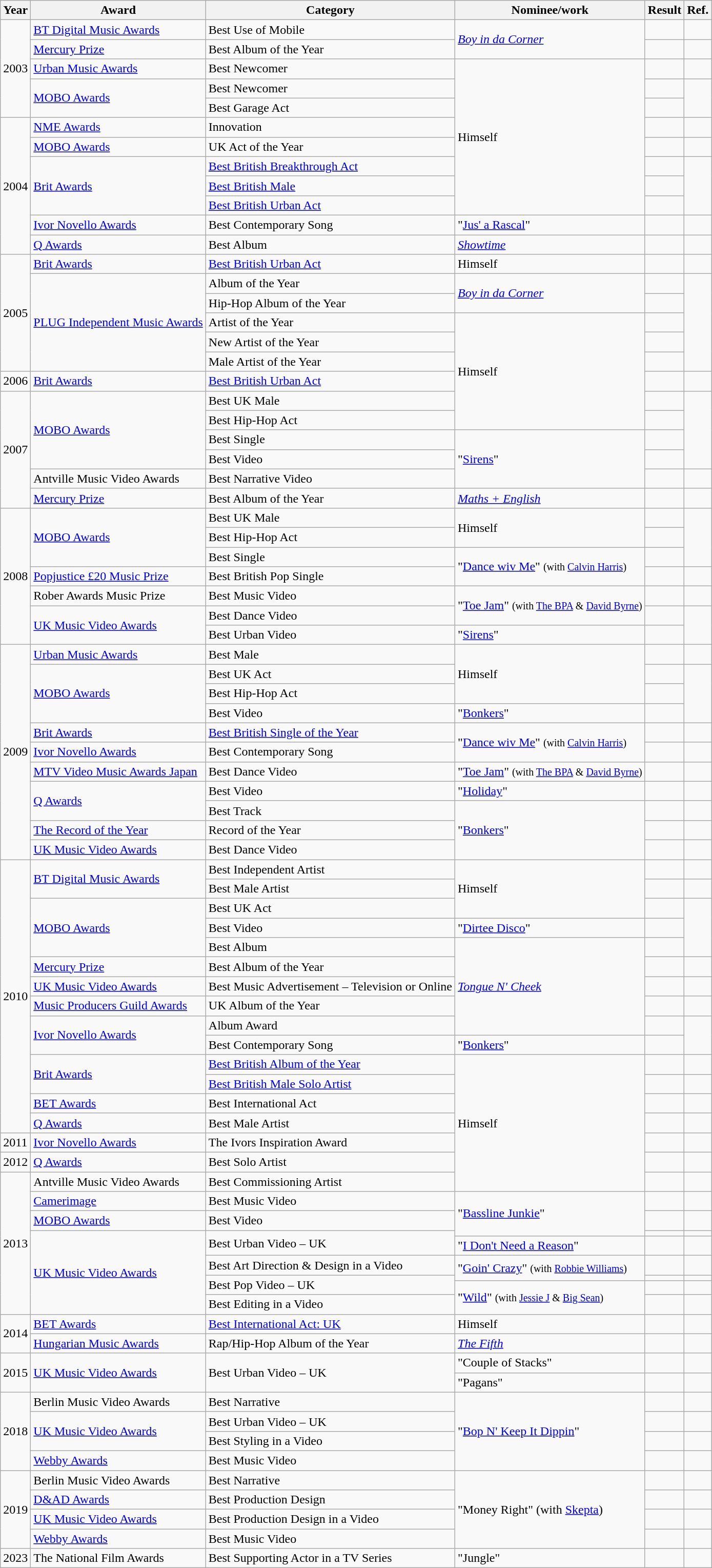<table class="wikitable">
<tr>
<th>Year</th>
<th>Award</th>
<th>Category</th>
<th>Nominee/work</th>
<th>Result</th>
<th>Ref.</th>
</tr>
<tr>
<td rowspan="5">2003</td>
<td><a href='#'>BT Digital Music Awards</a></td>
<td>Best Use of Mobile</td>
<td rowspan="2"><em><a href='#'>Boy in da Corner</a></em></td>
<td></td>
<td></td>
</tr>
<tr>
<td><a href='#'>Mercury Prize</a></td>
<td>Best Album of the Year</td>
<td></td>
<td></td>
</tr>
<tr>
<td><a href='#'>Urban Music Awards</a></td>
<td>Best Newcomer</td>
<td rowspan="8">Himself</td>
<td></td>
<td></td>
</tr>
<tr>
<td rowspan="2"><a href='#'>MOBO Awards</a></td>
<td>Best Newcomer</td>
<td></td>
<td rowspan="2"></td>
</tr>
<tr>
<td>Best Garage Act</td>
<td></td>
</tr>
<tr>
<td rowspan="7">2004</td>
<td><a href='#'>NME Awards</a></td>
<td>Innovation</td>
<td></td>
<td></td>
</tr>
<tr>
<td><a href='#'>MOBO Awards</a></td>
<td>UK Act of the Year</td>
<td></td>
<td></td>
</tr>
<tr>
<td rowspan="3"><a href='#'>Brit Awards</a></td>
<td><a href='#'>Best British Breakthrough Act</a></td>
<td></td>
<td rowspan="3"></td>
</tr>
<tr>
<td><a href='#'>Best British Male</a></td>
<td></td>
</tr>
<tr>
<td><a href='#'>Best British Urban Act</a></td>
<td></td>
</tr>
<tr>
<td><a href='#'>Ivor Novello Awards</a></td>
<td>Best Contemporary Song</td>
<td>"<a href='#'>Jus' a Rascal</a>"</td>
<td></td>
<td></td>
</tr>
<tr>
<td><a href='#'>Q Awards</a></td>
<td>Best Album</td>
<td><em><a href='#'>Showtime</a></em></td>
<td></td>
<td></td>
</tr>
<tr>
<td rowspan="6">2005</td>
<td><a href='#'>Brit Awards</a></td>
<td><a href='#'>Best British Urban Act</a></td>
<td>Himself</td>
<td></td>
<td></td>
</tr>
<tr>
<td rowspan="5"><a href='#'>PLUG Independent Music Awards</a></td>
<td>Album of the Year</td>
<td rowspan="2"><em><a href='#'>Boy in da Corner</a></em></td>
<td></td>
<td rowspan="5"></td>
</tr>
<tr>
<td>Hip-Hop Album of the Year</td>
<td></td>
</tr>
<tr>
<td>Artist of the Year</td>
<td rowspan="6">Himself</td>
<td></td>
</tr>
<tr>
<td>New Artist of the Year</td>
<td></td>
</tr>
<tr>
<td>Male Artist of the Year</td>
<td></td>
</tr>
<tr>
<td>2006</td>
<td><a href='#'>Brit Awards</a></td>
<td><a href='#'>Best British Urban Act</a></td>
<td></td>
<td></td>
</tr>
<tr>
<td rowspan="6">2007</td>
<td rowspan="4"><a href='#'>MOBO Awards</a></td>
<td>Best UK Male</td>
<td></td>
<td rowspan="4"></td>
</tr>
<tr>
<td>Best Hip-Hop Act</td>
<td></td>
</tr>
<tr>
<td>Best Single</td>
<td rowspan="3">"<a href='#'>Sirens</a>"</td>
<td></td>
</tr>
<tr>
<td>Best Video</td>
<td></td>
</tr>
<tr>
<td>Antville Music Video Awards</td>
<td>Best Narrative Video</td>
<td></td>
<td></td>
</tr>
<tr>
<td><a href='#'>Mercury Prize</a></td>
<td>Best Album of the Year</td>
<td><em><a href='#'>Maths + English</a></em></td>
<td></td>
<td></td>
</tr>
<tr>
<td rowspan="7">2008</td>
<td rowspan="3"><a href='#'>MOBO Awards</a></td>
<td>Best UK Male</td>
<td rowspan="2">Himself</td>
<td></td>
<td rowspan="3"></td>
</tr>
<tr>
<td>Best Hip-Hop Act</td>
<td></td>
</tr>
<tr>
<td>Best Single</td>
<td rowspan="2">"<a href='#'>Dance wiv Me</a>" <small>(with <a href='#'>Calvin Harris</a>)</small></td>
<td></td>
</tr>
<tr>
<td><a href='#'>Popjustice £20 Music Prize</a></td>
<td>Best British Pop Single</td>
<td></td>
<td></td>
</tr>
<tr>
<td>Rober Awards Music Prize</td>
<td>Best Music Video</td>
<td rowspan=2>"<a href='#'>Toe Jam</a>" <small>(with <a href='#'>The BPA</a> & <a href='#'>David Byrne</a>)</small></td>
<td></td>
<td></td>
</tr>
<tr>
<td rowspan="2"><a href='#'>UK Music Video Awards</a></td>
<td>Best Dance Video</td>
<td></td>
<td rowspan="2"></td>
</tr>
<tr>
<td>Best Urban Video</td>
<td>"<a href='#'>Sirens</a>"</td>
<td></td>
</tr>
<tr>
<td rowspan="11">2009</td>
<td><a href='#'>Urban Music Awards</a></td>
<td>Best Male</td>
<td rowspan="3">Himself</td>
<td></td>
<td></td>
</tr>
<tr>
<td rowspan="3"><a href='#'>MOBO Awards</a></td>
<td>Best UK Act</td>
<td></td>
<td rowspan="3"></td>
</tr>
<tr>
<td>Best Hip-Hop Act</td>
<td></td>
</tr>
<tr>
<td>Best Video</td>
<td>"<a href='#'>Bonkers</a>"</td>
<td></td>
</tr>
<tr>
<td><a href='#'>Brit Awards</a></td>
<td><a href='#'>Best British Single of the Year</a></td>
<td rowspan="2">"<a href='#'>Dance wiv Me</a>" <small>(with <a href='#'>Calvin Harris</a>)</small></td>
<td></td>
<td></td>
</tr>
<tr>
<td><a href='#'>Ivor Novello Awards</a></td>
<td>Best Contemporary Song</td>
<td></td>
<td></td>
</tr>
<tr>
<td><a href='#'>MTV Video Music Awards Japan</a></td>
<td>Best Dance Video</td>
<td>"<a href='#'>Toe Jam</a>" <small>(with <a href='#'>The BPA</a> & <a href='#'>David Byrne</a>)</small></td>
<td></td>
<td></td>
</tr>
<tr>
<td rowspan="2"><a href='#'>Q Awards</a></td>
<td>Best Video</td>
<td>"<a href='#'>Holiday</a>"</td>
<td></td>
<td></td>
</tr>
<tr>
<td>Best Track</td>
<td rowspan="3">"<a href='#'>Bonkers</a>"</td>
<td></td>
<td></td>
</tr>
<tr>
<td><a href='#'>The Record of the Year</a></td>
<td>Record of the Year</td>
<td></td>
<td></td>
</tr>
<tr>
<td><a href='#'>UK Music Video Awards</a></td>
<td>Best Dance Video</td>
<td></td>
<td></td>
</tr>
<tr>
<td rowspan="14">2010</td>
<td rowspan="2"><a href='#'>BT Digital Music Awards</a></td>
<td>Best Independent Artist</td>
<td rowspan="3">Himself</td>
<td></td>
<td></td>
</tr>
<tr>
<td>Best Male Artist</td>
<td></td>
<td></td>
</tr>
<tr>
<td rowspan="3"><a href='#'>MOBO Awards</a></td>
<td>Best UK Act</td>
<td></td>
<td rowspan="3"></td>
</tr>
<tr>
<td>Best Video</td>
<td>"<a href='#'>Dirtee Disco</a>"</td>
<td></td>
</tr>
<tr>
<td>Best Album</td>
<td rowspan="5"><em><a href='#'>Tongue N' Cheek</a></em></td>
<td></td>
</tr>
<tr>
<td><a href='#'>Mercury Prize</a></td>
<td>Best Album of the Year</td>
<td></td>
<td></td>
</tr>
<tr>
<td><a href='#'>UK Music Video Awards</a></td>
<td>Best Music Advertisement – Television or Online</td>
<td></td>
<td></td>
</tr>
<tr>
<td><a href='#'>Music Producers Guild Awards</a></td>
<td>UK Album of the Year</td>
<td></td>
<td></td>
</tr>
<tr>
<td rowspan="2"><a href='#'>Ivor Novello Awards</a></td>
<td>Album Award</td>
<td></td>
<td rowspan="2"></td>
</tr>
<tr>
<td>Best Contemporary Song</td>
<td>"<a href='#'>Bonkers</a>"</td>
<td></td>
</tr>
<tr>
<td rowspan="2"><a href='#'>Brit Awards</a></td>
<td><a href='#'>Best British Album of the Year</a></td>
<td rowspan="7">Himself</td>
<td></td>
<td></td>
</tr>
<tr>
<td><a href='#'>Best British Male Solo Artist</a></td>
<td></td>
<td></td>
</tr>
<tr>
<td><a href='#'>BET Awards</a></td>
<td>Best International Act</td>
<td></td>
<td></td>
</tr>
<tr>
<td><a href='#'>Q Awards</a></td>
<td>Best Male Artist</td>
<td></td>
<td></td>
</tr>
<tr>
<td>2011</td>
<td><a href='#'>Ivor Novello Awards</a></td>
<td>The Ivors Inspiration Award</td>
<td></td>
<td></td>
</tr>
<tr>
<td>2012</td>
<td><a href='#'>Q Awards</a></td>
<td>Best Solo Artist</td>
<td></td>
<td></td>
</tr>
<tr>
<td rowspan="9">2013</td>
<td>Antville Music Video Awards</td>
<td>Best Commissioning Artist</td>
<td></td>
<td></td>
</tr>
<tr>
<td><a href='#'>Camerimage</a></td>
<td>Best Music Video</td>
<td rowspan="3">"<a href='#'>Bassline Junkie</a>"</td>
<td></td>
<td></td>
</tr>
<tr>
<td><a href='#'>MOBO Awards</a></td>
<td>Best Video</td>
<td></td>
<td></td>
</tr>
<tr>
<td rowspan="6"><a href='#'>UK Music Video Awards</a></td>
<td rowspan="2">Best Urban Video – UK</td>
<td></td>
<td></td>
</tr>
<tr>
<td>"<a href='#'>I Don't Need a Reason</a>"</td>
<td></td>
<td></td>
</tr>
<tr>
<td>Best Art Direction & Design in a Video</td>
<td rowspan="2">"<a href='#'>Goin' Crazy</a>" <small>(with <a href='#'>Robbie Williams</a>)</small></td>
<td></td>
<td></td>
</tr>
<tr>
<td rowspan="2">Best Pop Video – UK</td>
<td></td>
<td></td>
</tr>
<tr>
<td rowspan="2">"<a href='#'>Wild</a>" <small>(with <a href='#'>Jessie J</a> & <a href='#'>Big Sean</a>)</small></td>
<td></td>
<td></td>
</tr>
<tr>
<td>Best Editing in a Video</td>
<td></td>
<td></td>
</tr>
<tr>
<td rowspan="2">2014</td>
<td><a href='#'>BET Awards</a></td>
<td><a href='#'>Best International Act: UK</a></td>
<td>Himself</td>
<td></td>
<td></td>
</tr>
<tr>
<td><a href='#'>Hungarian Music Awards</a></td>
<td>Rap/Hip-Hop Album of the Year</td>
<td><em><a href='#'>The Fifth</a></em></td>
<td></td>
<td></td>
</tr>
<tr>
<td rowspan="2">2015</td>
<td rowspan="2"><a href='#'>UK Music Video Awards</a></td>
<td rowspan="2">Best Urban Video – UK</td>
<td>"Couple of Stacks"</td>
<td></td>
<td></td>
</tr>
<tr>
<td>"Pagans"</td>
<td></td>
<td></td>
</tr>
<tr>
<td rowspan="4">2018</td>
<td>Berlin Music Video Awards</td>
<td>Best Narrative</td>
<td rowspan="4">"<a href='#'>Bop N' Keep It Dippin</a>"</td>
<td></td>
<td></td>
</tr>
<tr>
<td rowspan="2"><a href='#'>UK Music Video Awards</a></td>
<td>Best Urban Video – UK</td>
<td></td>
<td></td>
</tr>
<tr>
<td>Best Styling in a Video</td>
<td></td>
<td></td>
</tr>
<tr>
<td><a href='#'>Webby Awards</a></td>
<td>Best Music Video</td>
<td></td>
<td></td>
</tr>
<tr>
<td rowspan="4">2019</td>
<td>Berlin Music Video Awards</td>
<td>Best Narrative</td>
<td rowspan="4">"Money Right" (with <a href='#'>Skepta</a>)</td>
<td></td>
<td></td>
</tr>
<tr>
<td><a href='#'>D&AD Awards</a></td>
<td>Best Production Design</td>
<td></td>
<td></td>
</tr>
<tr>
<td><a href='#'>UK Music Video Awards</a></td>
<td>Best Production Design in a Video</td>
<td></td>
<td></td>
</tr>
<tr>
<td><a href='#'>Webby Awards</a></td>
<td>Best Music Video</td>
<td></td>
<td></td>
</tr>
<tr>
<td rowspan="1">2023</td>
<td>The National Film Awards</td>
<td>Best Supporting Actor in a TV Series</td>
<td>"Jungle"</td>
<td></td>
</tr>
</table>
